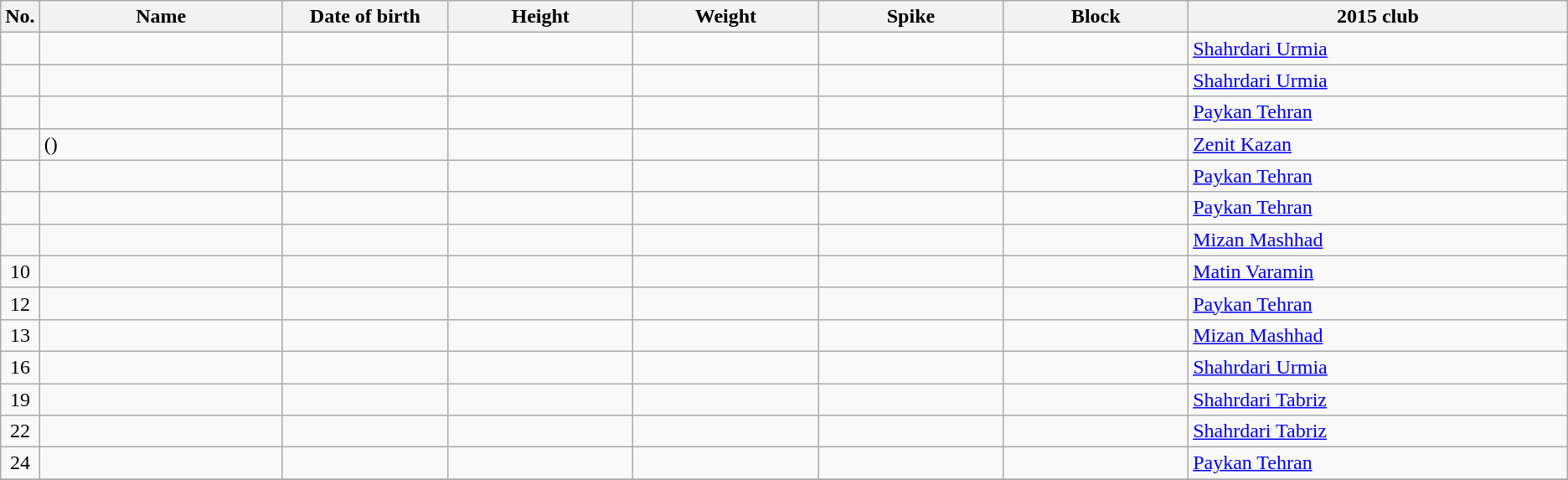<table class="wikitable sortable" style="font-size:100%; text-align:center;">
<tr>
<th>No.</th>
<th style="width:12em">Name</th>
<th style="width:8em">Date of birth</th>
<th style="width:9em">Height</th>
<th style="width:9em">Weight</th>
<th style="width:9em">Spike</th>
<th style="width:9em">Block</th>
<th style="width:19em">2015 club</th>
</tr>
<tr>
<td></td>
<td align=left></td>
<td align=right></td>
<td></td>
<td></td>
<td></td>
<td></td>
<td align=left> <a href='#'>Shahrdari Urmia</a></td>
</tr>
<tr>
<td></td>
<td align=left></td>
<td align=right></td>
<td></td>
<td></td>
<td></td>
<td></td>
<td align=left> <a href='#'>Shahrdari Urmia</a></td>
</tr>
<tr>
<td></td>
<td align=left></td>
<td align=right></td>
<td></td>
<td></td>
<td></td>
<td></td>
<td align=left> <a href='#'>Paykan Tehran</a></td>
</tr>
<tr>
<td></td>
<td align=left> ()</td>
<td align=right></td>
<td></td>
<td></td>
<td></td>
<td></td>
<td align=left> <a href='#'>Zenit Kazan</a></td>
</tr>
<tr>
<td></td>
<td align=left></td>
<td align=right></td>
<td></td>
<td></td>
<td></td>
<td></td>
<td align=left> <a href='#'>Paykan Tehran</a></td>
</tr>
<tr>
<td></td>
<td align=left></td>
<td align=right></td>
<td></td>
<td></td>
<td></td>
<td></td>
<td align=left> <a href='#'>Paykan Tehran</a></td>
</tr>
<tr>
<td></td>
<td align=left></td>
<td align=right></td>
<td></td>
<td></td>
<td></td>
<td></td>
<td align=left> <a href='#'>Mizan Mashhad</a></td>
</tr>
<tr>
<td>10</td>
<td align=left></td>
<td align=right></td>
<td></td>
<td></td>
<td></td>
<td></td>
<td align=left> <a href='#'>Matin Varamin</a></td>
</tr>
<tr>
<td>12</td>
<td align=left></td>
<td align=right></td>
<td></td>
<td></td>
<td></td>
<td></td>
<td align=left> <a href='#'>Paykan Tehran</a></td>
</tr>
<tr>
<td>13</td>
<td align=left></td>
<td align=right></td>
<td></td>
<td></td>
<td></td>
<td></td>
<td align=left> <a href='#'>Mizan Mashhad</a></td>
</tr>
<tr>
<td>16</td>
<td align=left></td>
<td align=right></td>
<td></td>
<td></td>
<td></td>
<td></td>
<td align=left> <a href='#'>Shahrdari Urmia</a></td>
</tr>
<tr>
<td>19</td>
<td align=left></td>
<td align=right></td>
<td></td>
<td></td>
<td></td>
<td></td>
<td align=left> <a href='#'>Shahrdari Tabriz</a></td>
</tr>
<tr>
<td>22</td>
<td align=left></td>
<td align=right></td>
<td></td>
<td></td>
<td></td>
<td></td>
<td align=left> <a href='#'>Shahrdari Tabriz</a></td>
</tr>
<tr>
<td>24</td>
<td align=left></td>
<td align=right></td>
<td></td>
<td></td>
<td></td>
<td></td>
<td align=left> <a href='#'>Paykan Tehran</a></td>
</tr>
<tr>
</tr>
</table>
